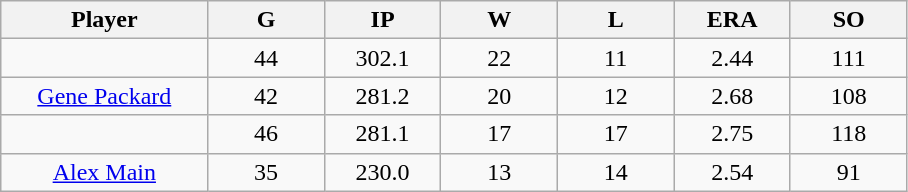<table class="wikitable sortable">
<tr>
<th bgcolor="#DDDDFF" width="16%">Player</th>
<th bgcolor="#DDDDFF" width="9%">G</th>
<th bgcolor="#DDDDFF" width="9%">IP</th>
<th bgcolor="#DDDDFF" width="9%">W</th>
<th bgcolor="#DDDDFF" width="9%">L</th>
<th bgcolor="#DDDDFF" width="9%">ERA</th>
<th bgcolor="#DDDDFF" width="9%">SO</th>
</tr>
<tr align="center">
<td></td>
<td>44</td>
<td>302.1</td>
<td>22</td>
<td>11</td>
<td>2.44</td>
<td>111</td>
</tr>
<tr align="center">
<td><a href='#'>Gene Packard</a></td>
<td>42</td>
<td>281.2</td>
<td>20</td>
<td>12</td>
<td>2.68</td>
<td>108</td>
</tr>
<tr align="center">
<td></td>
<td>46</td>
<td>281.1</td>
<td>17</td>
<td>17</td>
<td>2.75</td>
<td>118</td>
</tr>
<tr align="center">
<td><a href='#'>Alex Main</a></td>
<td>35</td>
<td>230.0</td>
<td>13</td>
<td>14</td>
<td>2.54</td>
<td>91</td>
</tr>
</table>
